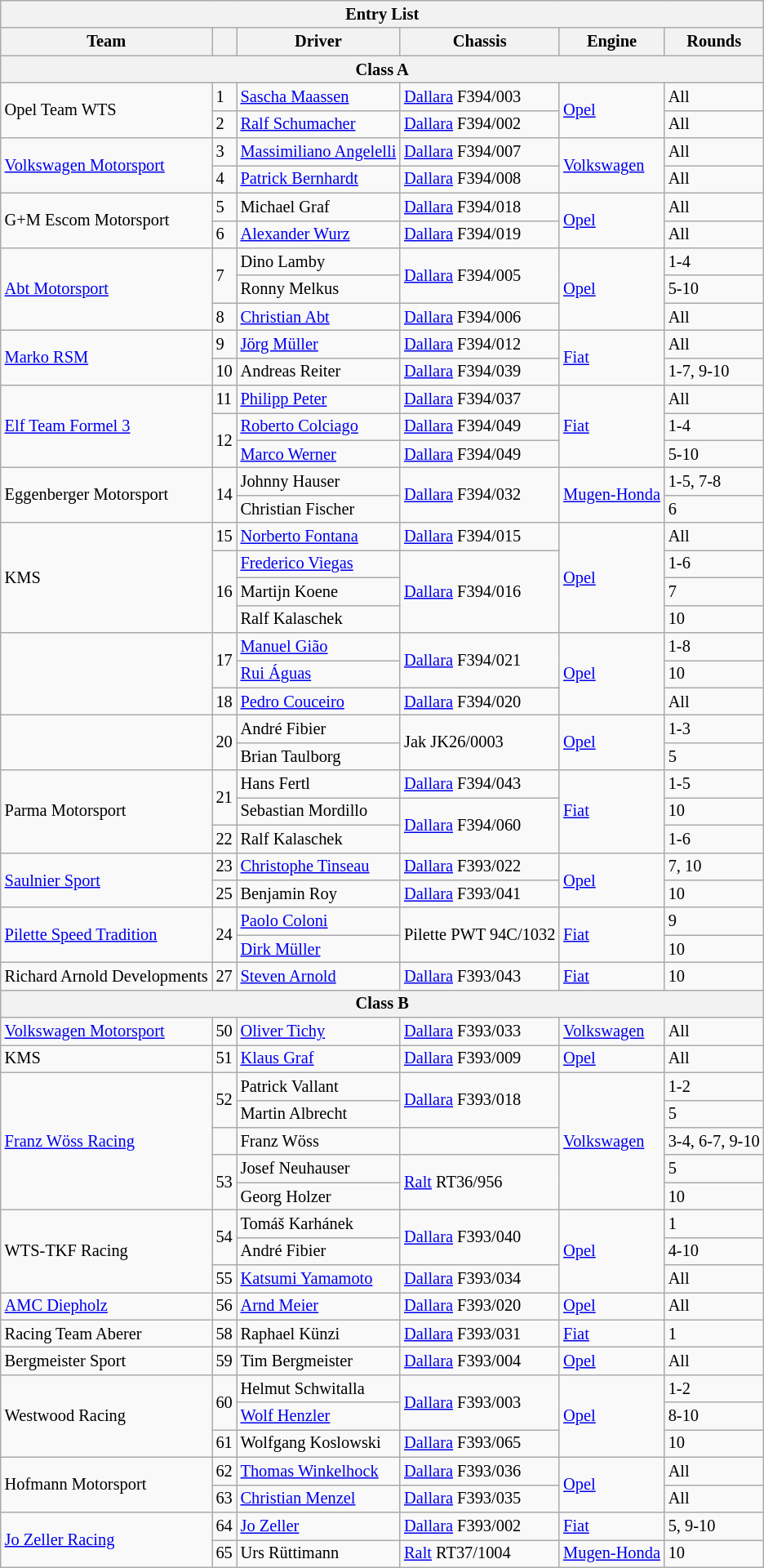<table class="wikitable" style="font-size: 85%;">
<tr>
<th colspan=7>Entry List</th>
</tr>
<tr>
<th>Team</th>
<th></th>
<th>Driver</th>
<th>Chassis</th>
<th>Engine</th>
<th>Rounds</th>
</tr>
<tr>
<th colspan=6>Class A</th>
</tr>
<tr>
<td rowspan=2> Opel Team WTS</td>
<td>1</td>
<td> <a href='#'>Sascha Maassen</a></td>
<td><a href='#'>Dallara</a> F394/003</td>
<td rowspan=2><a href='#'>Opel</a></td>
<td>All</td>
</tr>
<tr>
<td>2</td>
<td> <a href='#'>Ralf Schumacher</a></td>
<td><a href='#'>Dallara</a> F394/002</td>
<td>All</td>
</tr>
<tr>
<td rowspan=2> <a href='#'>Volkswagen Motorsport</a></td>
<td>3</td>
<td> <a href='#'>Massimiliano Angelelli</a></td>
<td><a href='#'>Dallara</a> F394/007</td>
<td rowspan=2><a href='#'>Volkswagen</a></td>
<td>All</td>
</tr>
<tr>
<td>4</td>
<td> <a href='#'>Patrick Bernhardt</a></td>
<td><a href='#'>Dallara</a> F394/008</td>
<td>All</td>
</tr>
<tr>
<td rowspan=2> G+M Escom Motorsport</td>
<td>5</td>
<td> Michael Graf</td>
<td><a href='#'>Dallara</a> F394/018</td>
<td rowspan=2><a href='#'>Opel</a></td>
<td>All</td>
</tr>
<tr>
<td>6</td>
<td> <a href='#'>Alexander Wurz</a></td>
<td><a href='#'>Dallara</a> F394/019</td>
<td>All</td>
</tr>
<tr>
<td rowspan=3> <a href='#'>Abt Motorsport</a></td>
<td rowspan=2>7</td>
<td> Dino Lamby</td>
<td rowspan=2><a href='#'>Dallara</a> F394/005</td>
<td rowspan=3><a href='#'>Opel</a></td>
<td>1-4</td>
</tr>
<tr>
<td> Ronny Melkus</td>
<td>5-10</td>
</tr>
<tr>
<td>8</td>
<td> <a href='#'>Christian Abt</a></td>
<td><a href='#'>Dallara</a> F394/006</td>
<td>All</td>
</tr>
<tr>
<td rowspan=2> <a href='#'>Marko RSM</a></td>
<td>9</td>
<td> <a href='#'>Jörg Müller</a></td>
<td><a href='#'>Dallara</a> F394/012</td>
<td rowspan=2><a href='#'>Fiat</a></td>
<td>All</td>
</tr>
<tr>
<td>10</td>
<td> Andreas Reiter</td>
<td><a href='#'>Dallara</a> F394/039</td>
<td>1-7, 9-10</td>
</tr>
<tr>
<td rowspan=3> <a href='#'>Elf Team Formel 3</a></td>
<td>11</td>
<td> <a href='#'>Philipp Peter</a></td>
<td><a href='#'>Dallara</a> F394/037</td>
<td rowspan=3><a href='#'>Fiat</a></td>
<td>All</td>
</tr>
<tr>
<td rowspan=2>12</td>
<td> <a href='#'>Roberto Colciago</a></td>
<td><a href='#'>Dallara</a> F394/049</td>
<td>1-4</td>
</tr>
<tr>
<td> <a href='#'>Marco Werner</a></td>
<td><a href='#'>Dallara</a> F394/049</td>
<td>5-10</td>
</tr>
<tr>
<td rowspan=2> Eggenberger Motorsport</td>
<td rowspan=2>14</td>
<td> Johnny Hauser</td>
<td rowspan=2><a href='#'>Dallara</a> F394/032</td>
<td rowspan=2><a href='#'>Mugen-Honda</a></td>
<td>1-5, 7-8</td>
</tr>
<tr>
<td> Christian Fischer</td>
<td>6</td>
</tr>
<tr>
<td rowspan=4> KMS</td>
<td>15</td>
<td> <a href='#'>Norberto Fontana</a></td>
<td><a href='#'>Dallara</a> F394/015</td>
<td rowspan=4><a href='#'>Opel</a></td>
<td>All</td>
</tr>
<tr>
<td rowspan=3>16</td>
<td> <a href='#'>Frederico Viegas</a></td>
<td rowspan=3><a href='#'>Dallara</a> F394/016</td>
<td>1-6</td>
</tr>
<tr>
<td> Martijn Koene</td>
<td>7</td>
</tr>
<tr>
<td> Ralf Kalaschek</td>
<td>10</td>
</tr>
<tr>
<td rowspan=3> </td>
<td rowspan=2>17</td>
<td> <a href='#'>Manuel Gião</a></td>
<td rowspan=2><a href='#'>Dallara</a> F394/021</td>
<td rowspan=3><a href='#'>Opel</a></td>
<td>1-8</td>
</tr>
<tr>
<td> <a href='#'>Rui Águas</a></td>
<td>10</td>
</tr>
<tr>
<td>18</td>
<td> <a href='#'>Pedro Couceiro</a></td>
<td><a href='#'>Dallara</a> F394/020</td>
<td>All</td>
</tr>
<tr>
<td rowspan=2> </td>
<td rowspan=2>20</td>
<td> André Fibier</td>
<td rowspan=2>Jak JK26/0003</td>
<td rowspan=2><a href='#'>Opel</a></td>
<td>1-3</td>
</tr>
<tr>
<td> Brian Taulborg</td>
<td>5</td>
</tr>
<tr>
<td rowspan=3> Parma Motorsport</td>
<td rowspan=2>21</td>
<td> Hans Fertl</td>
<td><a href='#'>Dallara</a> F394/043</td>
<td rowspan=3><a href='#'>Fiat</a></td>
<td>1-5</td>
</tr>
<tr>
<td> Sebastian Mordillo</td>
<td rowspan=2><a href='#'>Dallara</a> F394/060</td>
<td>10</td>
</tr>
<tr>
<td>22</td>
<td> Ralf Kalaschek</td>
<td>1-6</td>
</tr>
<tr>
<td rowspan=2> <a href='#'>Saulnier Sport</a></td>
<td>23</td>
<td> <a href='#'>Christophe Tinseau</a></td>
<td><a href='#'>Dallara</a> F393/022</td>
<td rowspan=2><a href='#'>Opel</a></td>
<td>7, 10</td>
</tr>
<tr>
<td>25</td>
<td> Benjamin Roy</td>
<td><a href='#'>Dallara</a> F393/041</td>
<td>10</td>
</tr>
<tr>
<td rowspan=2> <a href='#'>Pilette Speed Tradition</a></td>
<td rowspan=2>24</td>
<td> <a href='#'>Paolo Coloni</a></td>
<td rowspan=2>Pilette PWT 94C/1032</td>
<td rowspan=2><a href='#'>Fiat</a></td>
<td>9</td>
</tr>
<tr>
<td> <a href='#'>Dirk Müller</a></td>
<td>10</td>
</tr>
<tr>
<td> Richard Arnold Developments</td>
<td>27</td>
<td> <a href='#'>Steven Arnold</a></td>
<td><a href='#'>Dallara</a> F393/043</td>
<td><a href='#'>Fiat</a></td>
<td>10</td>
</tr>
<tr>
<th colspan=6>Class B</th>
</tr>
<tr>
<td> <a href='#'>Volkswagen Motorsport</a></td>
<td>50</td>
<td> <a href='#'>Oliver Tichy</a></td>
<td><a href='#'>Dallara</a> F393/033</td>
<td><a href='#'>Volkswagen</a></td>
<td>All</td>
</tr>
<tr>
<td> KMS</td>
<td>51</td>
<td> <a href='#'>Klaus Graf</a></td>
<td><a href='#'>Dallara</a> F393/009</td>
<td><a href='#'>Opel</a></td>
<td>All</td>
</tr>
<tr>
<td rowspan=5> <a href='#'>Franz Wöss Racing</a></td>
<td rowspan=2>52</td>
<td> Patrick Vallant</td>
<td rowspan=2><a href='#'>Dallara</a> F393/018</td>
<td rowspan=5><a href='#'>Volkswagen</a></td>
<td>1-2</td>
</tr>
<tr>
<td> Martin Albrecht</td>
<td>5</td>
</tr>
<tr>
<td></td>
<td> Franz Wöss</td>
<td></td>
<td>3-4, 6-7, 9-10</td>
</tr>
<tr>
<td rowspan=2>53</td>
<td> Josef Neuhauser</td>
<td rowspan=2><a href='#'>Ralt</a> RT36/956</td>
<td>5</td>
</tr>
<tr>
<td> Georg Holzer</td>
<td>10</td>
</tr>
<tr>
<td rowspan=3> WTS-TKF Racing</td>
<td rowspan=2>54</td>
<td> Tomáš Karhánek</td>
<td rowspan=2><a href='#'>Dallara</a> F393/040</td>
<td rowspan=3><a href='#'>Opel</a></td>
<td>1</td>
</tr>
<tr>
<td> André Fibier</td>
<td>4-10</td>
</tr>
<tr>
<td>55</td>
<td> <a href='#'>Katsumi Yamamoto</a></td>
<td><a href='#'>Dallara</a> F393/034</td>
<td>All</td>
</tr>
<tr>
<td> <a href='#'>AMC Diepholz</a></td>
<td>56</td>
<td> <a href='#'>Arnd Meier</a></td>
<td><a href='#'>Dallara</a> F393/020</td>
<td><a href='#'>Opel</a></td>
<td>All</td>
</tr>
<tr>
<td> Racing Team Aberer</td>
<td>58</td>
<td> Raphael Künzi</td>
<td><a href='#'>Dallara</a> F393/031</td>
<td><a href='#'>Fiat</a></td>
<td>1</td>
</tr>
<tr>
<td> Bergmeister Sport</td>
<td>59</td>
<td> Tim Bergmeister</td>
<td><a href='#'>Dallara</a> F393/004</td>
<td><a href='#'>Opel</a></td>
<td>All</td>
</tr>
<tr>
<td rowspan=3> Westwood Racing</td>
<td rowspan=2>60</td>
<td> Helmut Schwitalla</td>
<td rowspan=2><a href='#'>Dallara</a> F393/003</td>
<td rowspan=3><a href='#'>Opel</a></td>
<td>1-2</td>
</tr>
<tr>
<td> <a href='#'>Wolf Henzler</a></td>
<td>8-10</td>
</tr>
<tr>
<td>61</td>
<td> Wolfgang Koslowski</td>
<td><a href='#'>Dallara</a> F393/065</td>
<td>10</td>
</tr>
<tr>
<td rowspan=2> Hofmann Motorsport</td>
<td>62</td>
<td> <a href='#'>Thomas Winkelhock</a></td>
<td><a href='#'>Dallara</a> F393/036</td>
<td rowspan=2><a href='#'>Opel</a></td>
<td>All</td>
</tr>
<tr>
<td>63</td>
<td> <a href='#'>Christian Menzel</a></td>
<td><a href='#'>Dallara</a> F393/035</td>
<td>All</td>
</tr>
<tr>
<td rowspan=2> <a href='#'>Jo Zeller Racing</a></td>
<td>64</td>
<td> <a href='#'>Jo Zeller</a></td>
<td><a href='#'>Dallara</a> F393/002</td>
<td><a href='#'>Fiat</a></td>
<td>5, 9-10</td>
</tr>
<tr>
<td>65</td>
<td> Urs Rüttimann</td>
<td><a href='#'>Ralt</a> RT37/1004</td>
<td><a href='#'>Mugen-Honda</a></td>
<td>10</td>
</tr>
</table>
